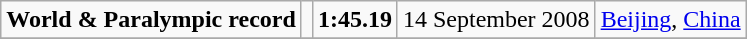<table class="wikitable">
<tr>
<td><strong>World & Paralympic record</strong></td>
<td></td>
<td><strong>1:45.19</strong></td>
<td>14 September 2008</td>
<td><a href='#'>Beijing</a>, <a href='#'>China</a></td>
</tr>
<tr>
</tr>
</table>
